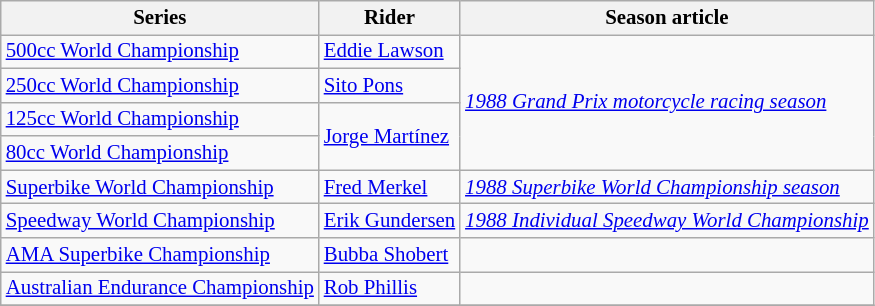<table class="wikitable" style="font-size: 87%;">
<tr>
<th>Series</th>
<th>Rider</th>
<th>Season article</th>
</tr>
<tr>
<td><a href='#'>500cc World Championship</a></td>
<td> <a href='#'>Eddie Lawson</a></td>
<td rowspan=4><em><a href='#'>1988 Grand Prix motorcycle racing season</a></em></td>
</tr>
<tr>
<td><a href='#'>250cc World Championship</a></td>
<td> <a href='#'>Sito Pons</a></td>
</tr>
<tr>
<td><a href='#'>125cc World Championship</a></td>
<td rowspan=2> <a href='#'>Jorge Martínez</a></td>
</tr>
<tr>
<td><a href='#'>80cc World Championship</a></td>
</tr>
<tr>
<td><a href='#'>Superbike World Championship</a></td>
<td> <a href='#'>Fred Merkel</a></td>
<td><em><a href='#'>1988 Superbike World Championship season</a></em></td>
</tr>
<tr>
<td><a href='#'>Speedway World Championship</a></td>
<td> <a href='#'>Erik Gundersen</a></td>
<td><em><a href='#'>1988 Individual Speedway World Championship</a></em></td>
</tr>
<tr>
<td><a href='#'>AMA Superbike Championship</a></td>
<td> <a href='#'>Bubba Shobert</a></td>
<td></td>
</tr>
<tr>
<td><a href='#'>Australian Endurance Championship</a></td>
<td> <a href='#'>Rob Phillis</a></td>
<td></td>
</tr>
<tr>
</tr>
</table>
